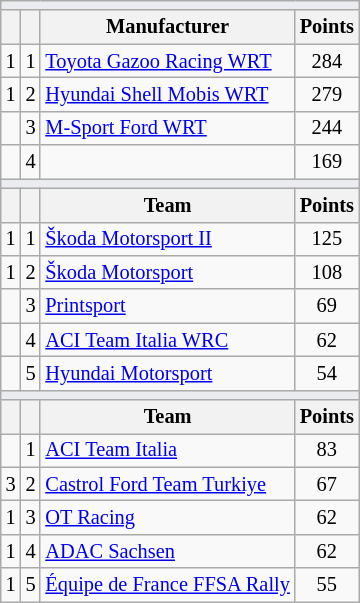<table class="wikitable" style="font-size: 85%;">
<tr>
<td style="background-color:#EAECF0; text-align:center" colspan="4"></td>
</tr>
<tr>
<th></th>
<th></th>
<th>Manufacturer</th>
<th>Points</th>
</tr>
<tr>
<td align="left"> 1</td>
<td align="center">1</td>
<td> <a href='#'>Toyota Gazoo Racing WRT</a></td>
<td align="center">284</td>
</tr>
<tr>
<td align="left"> 1</td>
<td align="center">2</td>
<td> <a href='#'>Hyundai Shell Mobis WRT</a></td>
<td align="center">279</td>
</tr>
<tr>
<td align="left"></td>
<td align="center">3</td>
<td> <a href='#'>M-Sport Ford WRT</a></td>
<td align="center">244</td>
</tr>
<tr>
<td align="left"></td>
<td align="center">4</td>
<td></td>
<td align="center">169</td>
</tr>
<tr>
<td style="background-color:#EAECF0; text-align:center" colspan="4"></td>
</tr>
<tr>
<th></th>
<th></th>
<th>Team</th>
<th>Points</th>
</tr>
<tr>
<td align="left"> 1</td>
<td align="center">1</td>
<td> <a href='#'>Škoda Motorsport II</a></td>
<td align="center">125</td>
</tr>
<tr>
<td align="left"> 1</td>
<td align="center">2</td>
<td> <a href='#'>Škoda Motorsport</a></td>
<td align="center">108</td>
</tr>
<tr>
<td align="left"></td>
<td align="center">3</td>
<td> <a href='#'>Printsport</a></td>
<td align="center">69</td>
</tr>
<tr>
<td align="left"></td>
<td align="center">4</td>
<td> <a href='#'>ACI Team Italia WRC</a></td>
<td align="center">62</td>
</tr>
<tr>
<td align="left"></td>
<td align="center">5</td>
<td> <a href='#'>Hyundai Motorsport</a></td>
<td align="center">54</td>
</tr>
<tr>
<td style="background-color:#EAECF0; text-align:center" colspan="4"></td>
</tr>
<tr>
<th></th>
<th></th>
<th>Team</th>
<th>Points</th>
</tr>
<tr>
<td align="left"></td>
<td align="center">1</td>
<td> <a href='#'>ACI Team Italia</a></td>
<td align="center">83</td>
</tr>
<tr>
<td align="left"> 3</td>
<td align="center">2</td>
<td> <a href='#'>Castrol Ford Team Turkiye</a></td>
<td align="center">67</td>
</tr>
<tr>
<td align="left"> 1</td>
<td align="center">3</td>
<td> <a href='#'>OT Racing</a></td>
<td align="center">62</td>
</tr>
<tr>
<td align="left"> 1</td>
<td align="center">4</td>
<td> <a href='#'>ADAC Sachsen</a></td>
<td align="center">62</td>
</tr>
<tr>
<td align="left"> 1</td>
<td align="center">5</td>
<td> <a href='#'>Équipe de France FFSA Rally</a></td>
<td align="center">55</td>
</tr>
</table>
